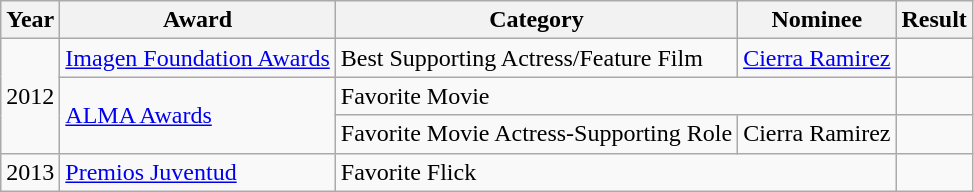<table class=wikitable>
<tr>
<th style="text-align:center;">Year</th>
<th style="text-align:center;">Award</th>
<th style="text-align:center;">Category</th>
<th style="text-align:center;">Nominee</th>
<th style="text-align:center;">Result</th>
</tr>
<tr>
<td rowspan=3>2012</td>
<td><a href='#'>Imagen Foundation Awards</a></td>
<td>Best Supporting Actress/Feature Film</td>
<td><a href='#'>Cierra Ramirez</a></td>
<td></td>
</tr>
<tr>
<td rowspan=2><a href='#'>ALMA Awards</a></td>
<td colspan=2>Favorite Movie</td>
<td></td>
</tr>
<tr>
<td>Favorite Movie Actress-Supporting Role</td>
<td>Cierra Ramirez</td>
<td></td>
</tr>
<tr>
<td>2013</td>
<td><a href='#'>Premios Juventud</a></td>
<td colspan=2>Favorite Flick</td>
<td></td>
</tr>
</table>
